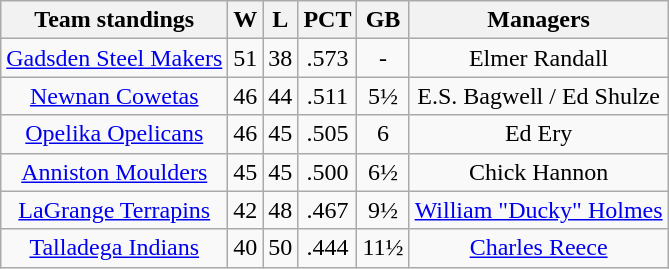<table class="wikitable" style="text-align:center">
<tr>
<th>Team standings</th>
<th>W</th>
<th>L</th>
<th>PCT</th>
<th>GB</th>
<th>Managers</th>
</tr>
<tr>
<td><a href='#'>Gadsden Steel Makers</a></td>
<td>51</td>
<td>38</td>
<td>.573</td>
<td>-</td>
<td>Elmer Randall</td>
</tr>
<tr>
<td><a href='#'>Newnan Cowetas</a></td>
<td>46</td>
<td>44</td>
<td>.511</td>
<td>5½</td>
<td>E.S. Bagwell / Ed Shulze</td>
</tr>
<tr>
<td><a href='#'>Opelika Opelicans</a></td>
<td>46</td>
<td>45</td>
<td>.505</td>
<td>6</td>
<td>Ed Ery</td>
</tr>
<tr>
<td><a href='#'>Anniston Moulders</a></td>
<td>45</td>
<td>45</td>
<td>.500</td>
<td>6½</td>
<td>Chick Hannon</td>
</tr>
<tr>
<td><a href='#'>LaGrange Terrapins</a></td>
<td>42</td>
<td>48</td>
<td>.467</td>
<td>9½</td>
<td><a href='#'>William "Ducky" Holmes</a></td>
</tr>
<tr>
<td><a href='#'>Talladega Indians</a></td>
<td>40</td>
<td>50</td>
<td>.444</td>
<td>11½</td>
<td><a href='#'>Charles Reece</a></td>
</tr>
</table>
